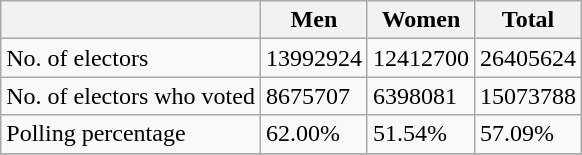<table class="wikitable">
<tr>
<th></th>
<th>Men</th>
<th>Women</th>
<th>Total</th>
</tr>
<tr>
<td>No. of electors</td>
<td>13992924</td>
<td>12412700</td>
<td>26405624</td>
</tr>
<tr>
<td>No. of electors who voted</td>
<td>8675707</td>
<td>6398081</td>
<td>15073788</td>
</tr>
<tr>
<td>Polling percentage</td>
<td>62.00%</td>
<td>51.54%</td>
<td>57.09%</td>
</tr>
<tr>
</tr>
</table>
